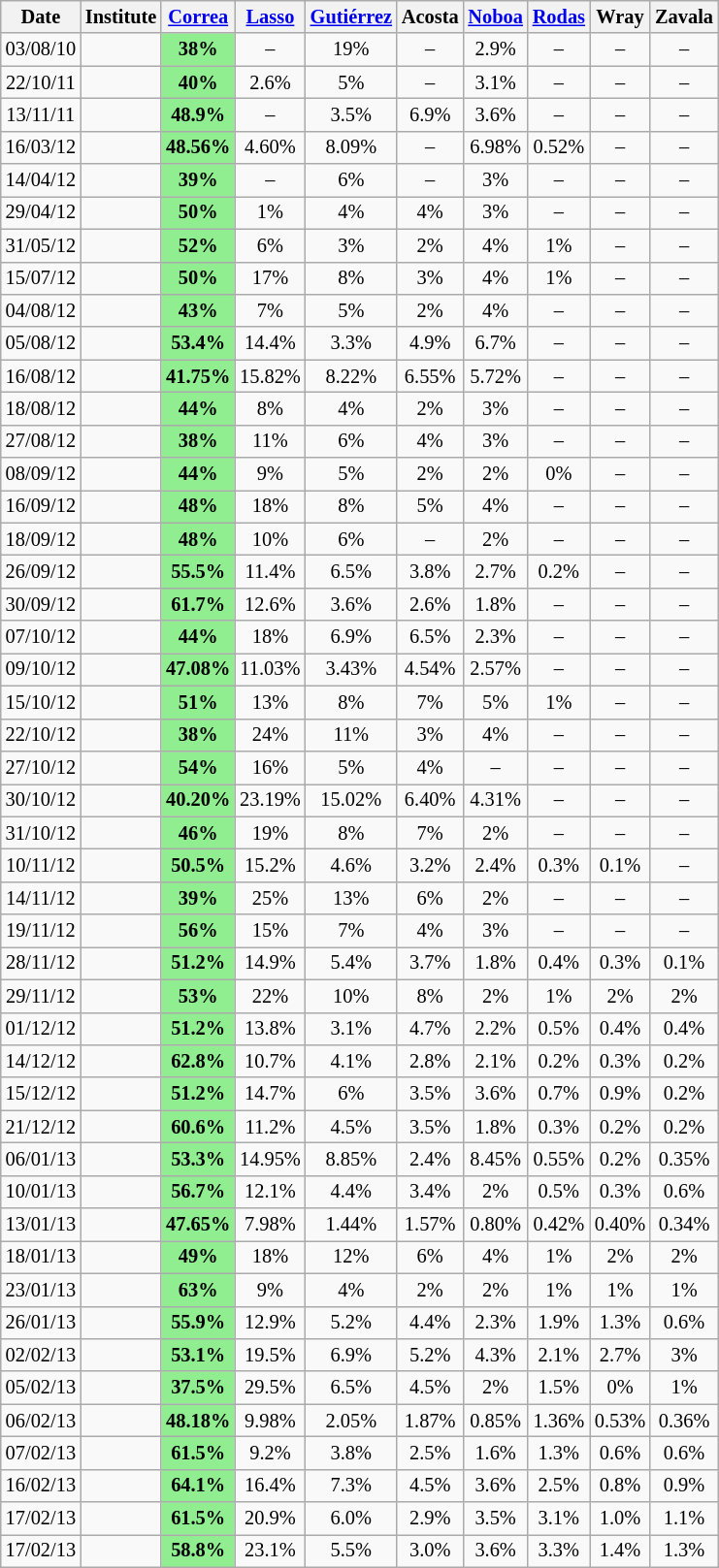<table class="wikitable" style="font-size:85%;text-align:center;">
<tr>
<th>Date</th>
<th>Institute</th>
<th><a href='#'>Correa</a></th>
<th><a href='#'>Lasso</a></th>
<th><a href='#'>Gutiérrez</a></th>
<th>Acosta</th>
<th><a href='#'>Noboa</a></th>
<th><a href='#'>Rodas</a></th>
<th>Wray</th>
<th>Zavala</th>
</tr>
<tr>
<td>03/08/10</td>
<td></td>
<td style="background:lightgreen"><strong>38%</strong></td>
<td>–</td>
<td>19%</td>
<td>–</td>
<td>2.9%</td>
<td>–</td>
<td>–</td>
<td>–</td>
</tr>
<tr>
<td>22/10/11</td>
<td></td>
<td style="background:lightgreen"><strong>40%</strong></td>
<td>2.6%</td>
<td>5%</td>
<td>–</td>
<td>3.1%</td>
<td>–</td>
<td>–</td>
<td>–</td>
</tr>
<tr>
<td>13/11/11</td>
<td></td>
<td style="background:lightgreen"><strong>48.9%</strong></td>
<td>–</td>
<td>3.5%</td>
<td>6.9%</td>
<td>3.6%</td>
<td>–</td>
<td>–</td>
<td>–</td>
</tr>
<tr>
<td>16/03/12</td>
<td></td>
<td style="background:lightgreen"><strong>48.56%</strong></td>
<td>4.60%</td>
<td>8.09%</td>
<td>–</td>
<td>6.98%</td>
<td>0.52%</td>
<td>–</td>
<td>–</td>
</tr>
<tr>
<td>14/04/12</td>
<td></td>
<td style="background:lightgreen"><strong>39%</strong></td>
<td>–</td>
<td>6%</td>
<td>–</td>
<td>3%</td>
<td>–</td>
<td>–</td>
<td>–</td>
</tr>
<tr>
<td>29/04/12</td>
<td></td>
<td style="background:lightgreen"><strong>50%</strong></td>
<td>1%</td>
<td>4%</td>
<td>4%</td>
<td>3%</td>
<td>–</td>
<td>–</td>
<td>–</td>
</tr>
<tr>
<td>31/05/12</td>
<td></td>
<td style="background:lightgreen"><strong>52%</strong></td>
<td>6%</td>
<td>3%</td>
<td>2%</td>
<td>4%</td>
<td>1%</td>
<td>–</td>
<td>–</td>
</tr>
<tr>
<td>15/07/12</td>
<td></td>
<td style="background:lightgreen"><strong>50%</strong></td>
<td>17%</td>
<td>8%</td>
<td>3%</td>
<td>4%</td>
<td>1%</td>
<td>–</td>
<td>–</td>
</tr>
<tr>
<td>04/08/12</td>
<td></td>
<td style="background:lightgreen"><strong>43%</strong></td>
<td>7%</td>
<td>5%</td>
<td>2%</td>
<td>4%</td>
<td>–</td>
<td>–</td>
<td>–</td>
</tr>
<tr>
<td>05/08/12</td>
<td></td>
<td style="background:lightgreen"><strong>53.4%</strong></td>
<td>14.4%</td>
<td>3.3%</td>
<td>4.9%</td>
<td>6.7%</td>
<td>–</td>
<td>–</td>
<td>–</td>
</tr>
<tr>
<td>16/08/12</td>
<td></td>
<td style="background:lightgreen"><strong>41.75%</strong></td>
<td>15.82%</td>
<td>8.22%</td>
<td>6.55%</td>
<td>5.72%</td>
<td>–</td>
<td>–</td>
<td>–</td>
</tr>
<tr>
<td>18/08/12</td>
<td></td>
<td style="background:lightgreen"><strong>44%</strong></td>
<td>8%</td>
<td>4%</td>
<td>2%</td>
<td>3%</td>
<td>–</td>
<td>–</td>
<td>–</td>
</tr>
<tr>
<td>27/08/12</td>
<td></td>
<td style="background:lightgreen"><strong>38%</strong></td>
<td>11%</td>
<td>6%</td>
<td>4%</td>
<td>3%</td>
<td>–</td>
<td>–</td>
<td>–</td>
</tr>
<tr>
<td>08/09/12</td>
<td></td>
<td style="background:lightgreen"><strong>44%</strong></td>
<td>9%</td>
<td>5%</td>
<td>2%</td>
<td>2%</td>
<td>0%</td>
<td>–</td>
<td>–</td>
</tr>
<tr>
<td>16/09/12</td>
<td></td>
<td style="background:lightgreen"><strong>48%</strong></td>
<td>18%</td>
<td>8%</td>
<td>5%</td>
<td>4%</td>
<td>–</td>
<td>–</td>
<td>–</td>
</tr>
<tr>
<td>18/09/12</td>
<td></td>
<td style="background:lightgreen"><strong>48%</strong></td>
<td>10%</td>
<td>6%</td>
<td>–</td>
<td>2%</td>
<td>–</td>
<td>–</td>
<td>–</td>
</tr>
<tr>
<td>26/09/12</td>
<td></td>
<td style="background:lightgreen"><strong>55.5%</strong></td>
<td>11.4%</td>
<td>6.5%</td>
<td>3.8%</td>
<td>2.7%</td>
<td>0.2%</td>
<td>–</td>
<td>–</td>
</tr>
<tr>
<td>30/09/12</td>
<td></td>
<td style="background:lightgreen"><strong>61.7%</strong></td>
<td>12.6%</td>
<td>3.6%</td>
<td>2.6%</td>
<td>1.8%</td>
<td>–</td>
<td>–</td>
<td>–</td>
</tr>
<tr>
<td>07/10/12</td>
<td></td>
<td style="background:lightgreen"><strong>44%</strong></td>
<td>18%</td>
<td>6.9%</td>
<td>6.5%</td>
<td>2.3%</td>
<td>–</td>
<td>–</td>
<td>–</td>
</tr>
<tr>
<td>09/10/12</td>
<td></td>
<td style="background:lightgreen"><strong>47.08%</strong></td>
<td>11.03%</td>
<td>3.43%</td>
<td>4.54%</td>
<td>2.57%</td>
<td>–</td>
<td>–</td>
<td>–</td>
</tr>
<tr>
<td>15/10/12</td>
<td></td>
<td style="background:lightgreen"><strong>51%</strong></td>
<td>13%</td>
<td>8%</td>
<td>7%</td>
<td>5%</td>
<td>1%</td>
<td>–</td>
<td>–</td>
</tr>
<tr>
<td>22/10/12</td>
<td></td>
<td style="background:lightgreen"><strong>38%</strong></td>
<td>24%</td>
<td>11%</td>
<td>3%</td>
<td>4%</td>
<td>–</td>
<td>–</td>
<td>–</td>
</tr>
<tr>
<td>27/10/12</td>
<td></td>
<td style="background:lightgreen"><strong>54%</strong></td>
<td>16%</td>
<td>5%</td>
<td>4%</td>
<td>–</td>
<td>–</td>
<td>–</td>
<td>–</td>
</tr>
<tr>
<td>30/10/12</td>
<td></td>
<td style="background:lightgreen"><strong>40.20%</strong></td>
<td>23.19%</td>
<td>15.02%</td>
<td>6.40%</td>
<td>4.31%</td>
<td>–</td>
<td>–</td>
<td>–</td>
</tr>
<tr>
<td>31/10/12</td>
<td></td>
<td style="background:lightgreen"><strong>46%</strong></td>
<td>19%</td>
<td>8%</td>
<td>7%</td>
<td>2%</td>
<td>–</td>
<td>–</td>
<td>–</td>
</tr>
<tr>
<td>10/11/12</td>
<td></td>
<td style="background:lightgreen"><strong>50.5%</strong></td>
<td>15.2%</td>
<td>4.6%</td>
<td>3.2%</td>
<td>2.4%</td>
<td>0.3%</td>
<td>0.1%</td>
<td>–</td>
</tr>
<tr>
<td>14/11/12</td>
<td></td>
<td style="background:lightgreen"><strong>39%</strong></td>
<td>25%</td>
<td>13%</td>
<td>6%</td>
<td>2%</td>
<td>–</td>
<td>–</td>
<td>–</td>
</tr>
<tr>
<td>19/11/12</td>
<td></td>
<td style="background:lightgreen"><strong>56%</strong></td>
<td>15%</td>
<td>7%</td>
<td>4%</td>
<td>3%</td>
<td>–</td>
<td>–</td>
<td>–</td>
</tr>
<tr>
<td>28/11/12</td>
<td></td>
<td style="background:lightgreen"><strong>51.2%</strong></td>
<td>14.9%</td>
<td>5.4%</td>
<td>3.7%</td>
<td>1.8%</td>
<td>0.4%</td>
<td>0.3%</td>
<td>0.1%</td>
</tr>
<tr>
<td>29/11/12</td>
<td></td>
<td style="background:lightgreen"><strong>53%</strong></td>
<td>22%</td>
<td>10%</td>
<td>8%</td>
<td>2%</td>
<td>1%</td>
<td>2%</td>
<td>2%</td>
</tr>
<tr>
<td>01/12/12</td>
<td></td>
<td style="background:lightgreen"><strong>51.2%</strong></td>
<td>13.8%</td>
<td>3.1%</td>
<td>4.7%</td>
<td>2.2%</td>
<td>0.5%</td>
<td>0.4%</td>
<td>0.4%</td>
</tr>
<tr>
<td>14/12/12</td>
<td></td>
<td style="background:lightgreen"><strong>62.8%</strong></td>
<td>10.7%</td>
<td>4.1%</td>
<td>2.8%</td>
<td>2.1%</td>
<td>0.2%</td>
<td>0.3%</td>
<td>0.2%</td>
</tr>
<tr>
<td>15/12/12</td>
<td></td>
<td style="background:lightgreen"><strong>51.2%</strong></td>
<td>14.7%</td>
<td>6%</td>
<td>3.5%</td>
<td>3.6%</td>
<td>0.7%</td>
<td>0.9%</td>
<td>0.2%</td>
</tr>
<tr>
<td>21/12/12</td>
<td></td>
<td style="background:lightgreen"><strong>60.6%</strong></td>
<td>11.2%</td>
<td>4.5%</td>
<td>3.5%</td>
<td>1.8%</td>
<td>0.3%</td>
<td>0.2%</td>
<td>0.2%</td>
</tr>
<tr>
<td>06/01/13</td>
<td></td>
<td style="background:lightgreen"><strong>53.3%</strong></td>
<td>14.95%</td>
<td>8.85%</td>
<td>2.4%</td>
<td>8.45%</td>
<td>0.55%</td>
<td>0.2%</td>
<td>0.35%</td>
</tr>
<tr>
<td>10/01/13</td>
<td></td>
<td style="background:lightgreen"><strong>56.7%</strong></td>
<td>12.1%</td>
<td>4.4%</td>
<td>3.4%</td>
<td>2%</td>
<td>0.5%</td>
<td>0.3%</td>
<td>0.6%</td>
</tr>
<tr>
<td>13/01/13</td>
<td></td>
<td style="background:lightgreen"><strong>47.65%</strong></td>
<td>7.98%</td>
<td>1.44%</td>
<td>1.57%</td>
<td>0.80%</td>
<td>0.42%</td>
<td>0.40%</td>
<td>0.34%</td>
</tr>
<tr>
<td>18/01/13</td>
<td></td>
<td style="background:lightgreen"><strong>49%</strong></td>
<td>18%</td>
<td>12%</td>
<td>6%</td>
<td>4%</td>
<td>1%</td>
<td>2%</td>
<td>2%</td>
</tr>
<tr>
<td>23/01/13</td>
<td></td>
<td style="background:lightgreen"><strong>63%</strong></td>
<td>9%</td>
<td>4%</td>
<td>2%</td>
<td>2%</td>
<td>1%</td>
<td>1%</td>
<td>1%</td>
</tr>
<tr>
<td>26/01/13</td>
<td></td>
<td style="background:lightgreen"><strong>55.9%</strong></td>
<td>12.9%</td>
<td>5.2%</td>
<td>4.4%</td>
<td>2.3%</td>
<td>1.9%</td>
<td>1.3%</td>
<td>0.6%</td>
</tr>
<tr>
<td>02/02/13</td>
<td></td>
<td style="background:lightgreen"><strong>53.1%</strong></td>
<td>19.5%</td>
<td>6.9%</td>
<td>5.2%</td>
<td>4.3%</td>
<td>2.1%</td>
<td>2.7%</td>
<td>3%</td>
</tr>
<tr>
<td>05/02/13</td>
<td> </td>
<td style="background:lightgreen"><strong>37.5%</strong></td>
<td>29.5%</td>
<td>6.5%</td>
<td>4.5%</td>
<td>2%</td>
<td>1.5%</td>
<td>0%</td>
<td>1%</td>
</tr>
<tr>
<td>06/02/13</td>
<td></td>
<td style="background:lightgreen"><strong>48.18%</strong></td>
<td>9.98%</td>
<td>2.05%</td>
<td>1.87%</td>
<td>0.85%</td>
<td>1.36%</td>
<td>0.53%</td>
<td>0.36%</td>
</tr>
<tr>
<td>07/02/13</td>
<td></td>
<td style="background:lightgreen"><strong>61.5%</strong></td>
<td>9.2%</td>
<td>3.8%</td>
<td>2.5%</td>
<td>1.6%</td>
<td>1.3%</td>
<td>0.6%</td>
<td>0.6%</td>
</tr>
<tr>
<td>16/02/13</td>
<td></td>
<td style="background:lightgreen"><strong>64.1%</strong></td>
<td>16.4%</td>
<td>7.3%</td>
<td>4.5%</td>
<td>3.6%</td>
<td>2.5%</td>
<td>0.8%</td>
<td>0.9%</td>
</tr>
<tr>
<td>17/02/13</td>
<td></td>
<td style="background:lightgreen"><strong>61.5%</strong></td>
<td>20.9%</td>
<td>6.0%</td>
<td>2.9%</td>
<td>3.5%</td>
<td>3.1%</td>
<td>1.0%</td>
<td>1.1%</td>
</tr>
<tr>
<td>17/02/13</td>
<td></td>
<td style="background:lightgreen"><strong>58.8%</strong></td>
<td>23.1%</td>
<td>5.5%</td>
<td>3.0%</td>
<td>3.6%</td>
<td>3.3%</td>
<td>1.4%</td>
<td>1.3%</td>
</tr>
</table>
